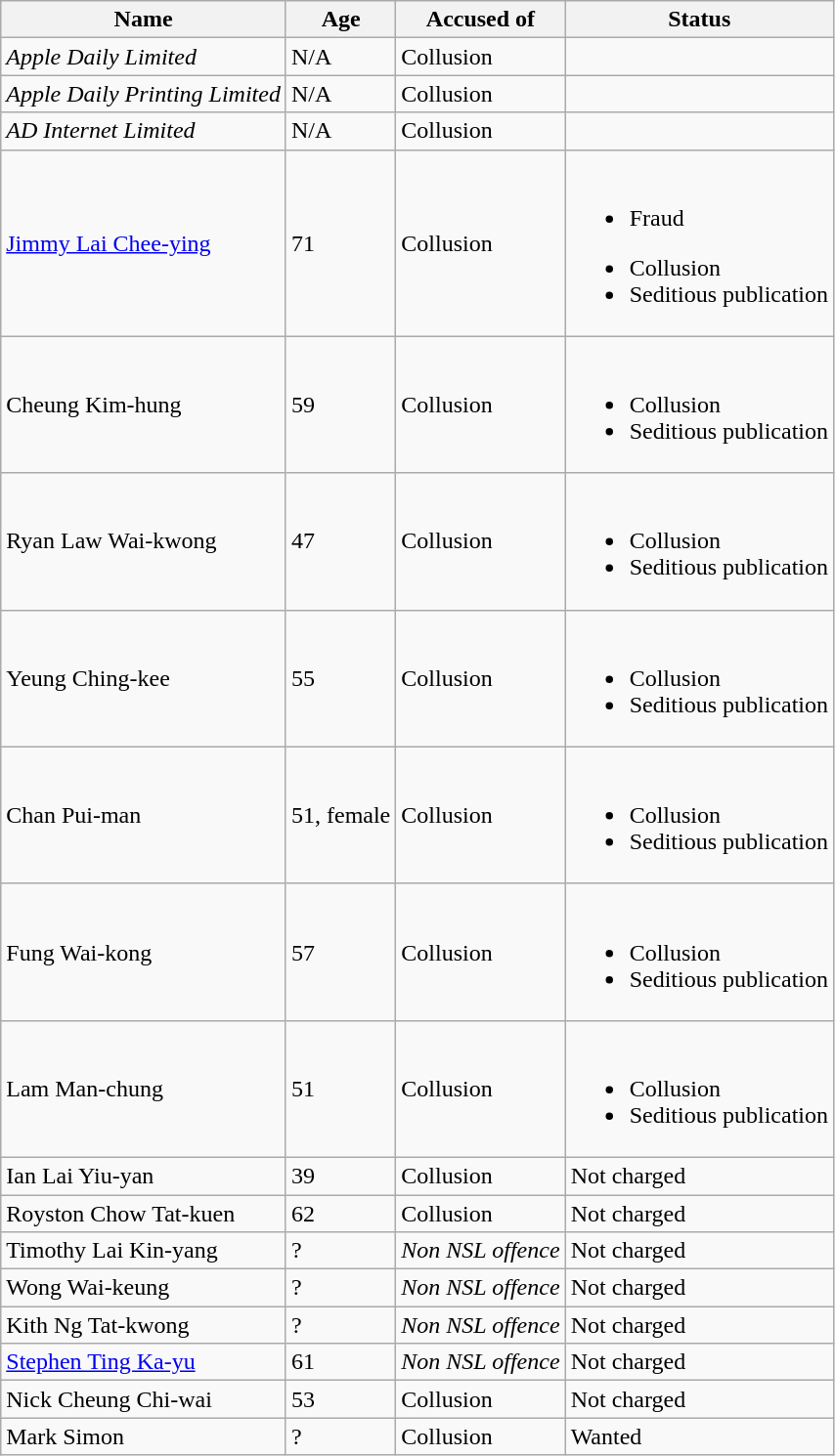<table class="wikitable">
<tr>
<th>Name</th>
<th>Age</th>
<th>Accused of</th>
<th>Status</th>
</tr>
<tr>
<td><em>Apple Daily Limited</em></td>
<td>N/A</td>
<td>Collusion</td>
<td></td>
</tr>
<tr>
<td><em>Apple Daily Printing Limited</em></td>
<td>N/A</td>
<td>Collusion</td>
<td></td>
</tr>
<tr>
<td><em>AD Internet Limited</em></td>
<td>N/A</td>
<td>Collusion</td>
<td></td>
</tr>
<tr>
<td><a href='#'>Jimmy Lai Chee-ying</a></td>
<td>71</td>
<td>Collusion</td>
<td><br><ul><li>Fraud</li></ul><ul><li>Collusion</li><li>Seditious publication</li></ul></td>
</tr>
<tr>
<td>Cheung Kim-hung</td>
<td>59</td>
<td>Collusion</td>
<td><br><ul><li>Collusion</li><li>Seditious publication</li></ul></td>
</tr>
<tr>
<td>Ryan Law Wai-kwong</td>
<td>47</td>
<td>Collusion</td>
<td><br><ul><li>Collusion</li><li>Seditious publication</li></ul></td>
</tr>
<tr>
<td>Yeung Ching-kee</td>
<td>55</td>
<td>Collusion</td>
<td><br><ul><li>Collusion</li><li>Seditious publication</li></ul></td>
</tr>
<tr>
<td>Chan Pui-man</td>
<td>51, female</td>
<td>Collusion</td>
<td><br><ul><li>Collusion</li><li>Seditious publication</li></ul></td>
</tr>
<tr>
<td>Fung Wai-kong</td>
<td>57</td>
<td>Collusion</td>
<td><br><ul><li>Collusion</li><li>Seditious publication</li></ul></td>
</tr>
<tr>
<td>Lam Man-chung</td>
<td>51</td>
<td>Collusion</td>
<td><br><ul><li>Collusion</li><li>Seditious publication</li></ul></td>
</tr>
<tr>
<td>Ian Lai Yiu-yan</td>
<td>39</td>
<td>Collusion</td>
<td>Not charged</td>
</tr>
<tr>
<td>Royston Chow Tat-kuen</td>
<td>62</td>
<td>Collusion</td>
<td>Not charged</td>
</tr>
<tr>
<td>Timothy Lai Kin-yang</td>
<td>?</td>
<td><em>Non NSL offence</em></td>
<td>Not charged</td>
</tr>
<tr>
<td>Wong Wai-keung</td>
<td>?</td>
<td><em>Non NSL offence</em></td>
<td>Not charged</td>
</tr>
<tr>
<td>Kith Ng Tat-kwong</td>
<td>?</td>
<td><em>Non NSL offence</em></td>
<td>Not charged</td>
</tr>
<tr>
<td><a href='#'>Stephen Ting Ka-yu</a></td>
<td>61</td>
<td><em>Non NSL offence</em></td>
<td>Not charged</td>
</tr>
<tr>
<td>Nick Cheung Chi-wai</td>
<td>53</td>
<td>Collusion</td>
<td>Not charged</td>
</tr>
<tr>
<td>Mark Simon</td>
<td>?</td>
<td>Collusion</td>
<td>Wanted</td>
</tr>
</table>
